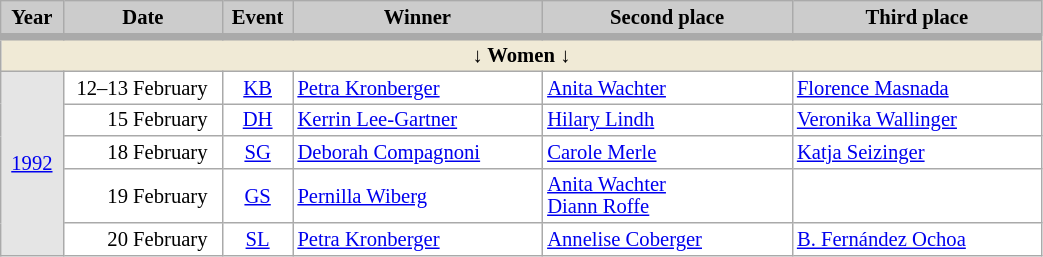<table class="wikitable plainrowheaders" style="background:#fff; font-size:86%; line-height:15px; border:grey solid 1px; border-collapse:collapse;">
<tr style="background:#ccc; text-align:center;">
<th style="background:#ccc;" width="35">Year</th>
<th style="background:#ccc;" width="100">Date</th>
<th style="background:#ccc;" width="40">Event</th>
<th style="background:#ccc;" width="160">Winner</th>
<th style="background:#ccc;" width="160">Second place</th>
<th style="background:#ccc;" width="160">Third place</th>
</tr>
<tr>
<td align=center colspan=6 bgcolor=#F0EAD6 style="border-top-width:5px"><strong>↓ Women ↓</strong></td>
</tr>
<tr>
<td align=center bgcolor=#E5E5E5 rowspan=5><a href='#'>1992</a></td>
<td align=right>12–13 February  </td>
<td align=center><a href='#'>KB</a></td>
<td> <a href='#'>Petra Kronberger</a></td>
<td> <a href='#'>Anita Wachter</a></td>
<td> <a href='#'>Florence Masnada</a></td>
</tr>
<tr>
<td align=right>15 February  </td>
<td align=center><a href='#'>DH</a></td>
<td> <a href='#'>Kerrin Lee-Gartner</a></td>
<td> <a href='#'>Hilary Lindh</a></td>
<td> <a href='#'>Veronika Wallinger</a></td>
</tr>
<tr>
<td align=right>18 February  </td>
<td align=center><a href='#'>SG</a></td>
<td> <a href='#'>Deborah Compagnoni</a></td>
<td> <a href='#'>Carole Merle</a></td>
<td> <a href='#'>Katja Seizinger</a></td>
</tr>
<tr>
<td align=right>19 February  </td>
<td align=center><a href='#'>GS</a></td>
<td> <a href='#'>Pernilla Wiberg</a></td>
<td> <a href='#'>Anita Wachter</a><br> <a href='#'>Diann Roffe</a></td>
<td></td>
</tr>
<tr>
<td align=right>20 February  </td>
<td align=center><a href='#'>SL</a></td>
<td> <a href='#'>Petra Kronberger</a></td>
<td> <a href='#'>Annelise Coberger</a></td>
<td> <a href='#'>B. Fernández Ochoa</a></td>
</tr>
</table>
